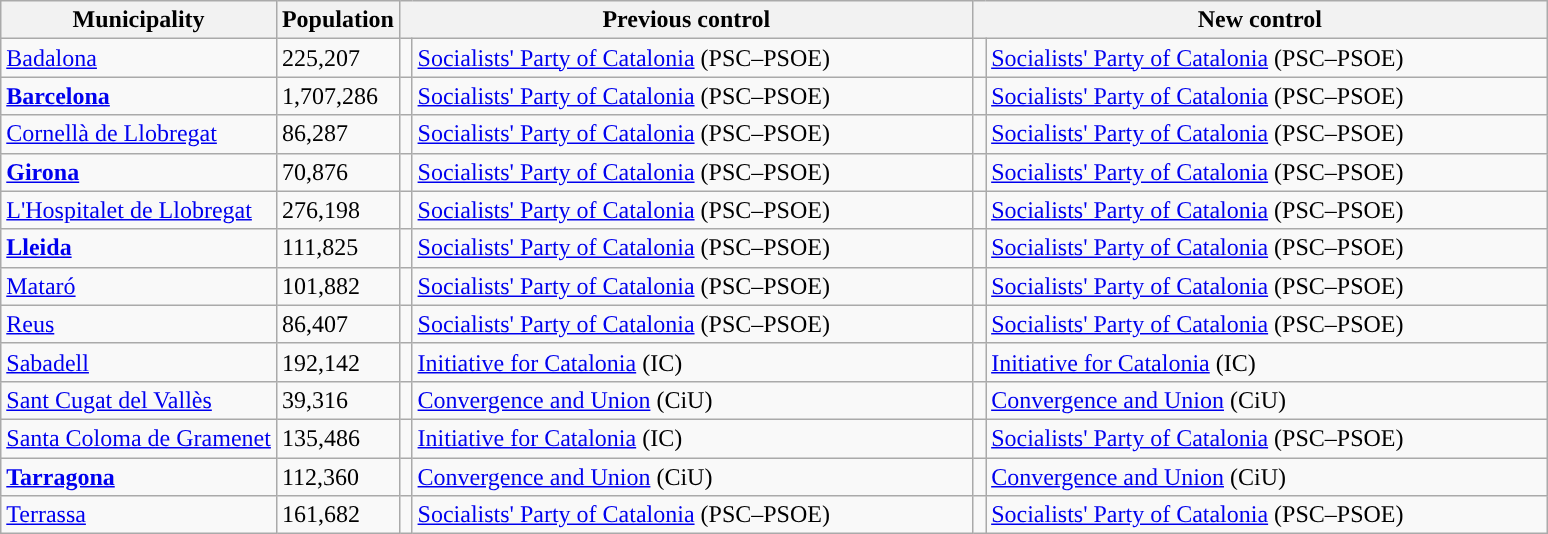<table class="wikitable sortable">
<tr>
<th>Municipality</th>
<th>Population</th>
<th colspan="2" style="width:375px;">Previous control</th>
<th colspan="2" style="width:375px;">New control</th>
</tr>
<tr>
<td><a href='#'>Badalona</a></td>
<td>225,207</td>
<td width="1" style="color:inherit;background:"></td>
<td><a href='#'>Socialists' Party of Catalonia</a> (PSC–PSOE)</td>
<td width="1" style="color:inherit;background:"></td>
<td><a href='#'>Socialists' Party of Catalonia</a> (PSC–PSOE)</td>
</tr>
<tr>
<td><strong><a href='#'>Barcelona</a></strong></td>
<td>1,707,286</td>
<td style="color:inherit;background:"></td>
<td><a href='#'>Socialists' Party of Catalonia</a> (PSC–PSOE)</td>
<td style="color:inherit;background:"></td>
<td><a href='#'>Socialists' Party of Catalonia</a> (PSC–PSOE)</td>
</tr>
<tr>
<td><a href='#'>Cornellà de Llobregat</a></td>
<td>86,287</td>
<td style="color:inherit;background:"></td>
<td><a href='#'>Socialists' Party of Catalonia</a> (PSC–PSOE)</td>
<td style="color:inherit;background:"></td>
<td><a href='#'>Socialists' Party of Catalonia</a> (PSC–PSOE)</td>
</tr>
<tr>
<td><strong><a href='#'>Girona</a></strong></td>
<td>70,876</td>
<td style="color:inherit;background:"></td>
<td><a href='#'>Socialists' Party of Catalonia</a> (PSC–PSOE)</td>
<td style="color:inherit;background:"></td>
<td><a href='#'>Socialists' Party of Catalonia</a> (PSC–PSOE)</td>
</tr>
<tr>
<td><a href='#'>L'Hospitalet de Llobregat</a></td>
<td>276,198</td>
<td style="color:inherit;background:"></td>
<td><a href='#'>Socialists' Party of Catalonia</a> (PSC–PSOE)</td>
<td style="color:inherit;background:"></td>
<td><a href='#'>Socialists' Party of Catalonia</a> (PSC–PSOE)</td>
</tr>
<tr>
<td><strong><a href='#'>Lleida</a></strong></td>
<td>111,825</td>
<td style="color:inherit;background:"></td>
<td><a href='#'>Socialists' Party of Catalonia</a> (PSC–PSOE)</td>
<td style="color:inherit;background:"></td>
<td><a href='#'>Socialists' Party of Catalonia</a> (PSC–PSOE)</td>
</tr>
<tr>
<td><a href='#'>Mataró</a></td>
<td>101,882</td>
<td style="color:inherit;background:"></td>
<td><a href='#'>Socialists' Party of Catalonia</a> (PSC–PSOE)</td>
<td style="color:inherit;background:"></td>
<td><a href='#'>Socialists' Party of Catalonia</a> (PSC–PSOE)</td>
</tr>
<tr>
<td><a href='#'>Reus</a></td>
<td>86,407</td>
<td style="color:inherit;background:"></td>
<td><a href='#'>Socialists' Party of Catalonia</a> (PSC–PSOE)</td>
<td style="color:inherit;background:"></td>
<td><a href='#'>Socialists' Party of Catalonia</a> (PSC–PSOE)</td>
</tr>
<tr>
<td><a href='#'>Sabadell</a></td>
<td>192,142</td>
<td style="color:inherit;background:"></td>
<td><a href='#'>Initiative for Catalonia</a> (IC)</td>
<td style="color:inherit;background:"></td>
<td><a href='#'>Initiative for Catalonia</a> (IC)</td>
</tr>
<tr>
<td><a href='#'>Sant Cugat del Vallès</a></td>
<td>39,316</td>
<td style="color:inherit;background:"></td>
<td><a href='#'>Convergence and Union</a> (CiU)</td>
<td style="color:inherit;background:"></td>
<td><a href='#'>Convergence and Union</a> (CiU)</td>
</tr>
<tr>
<td><a href='#'>Santa Coloma de Gramenet</a></td>
<td>135,486</td>
<td style="color:inherit;background:"></td>
<td><a href='#'>Initiative for Catalonia</a> (IC)</td>
<td style="color:inherit;background:"></td>
<td><a href='#'>Socialists' Party of Catalonia</a> (PSC–PSOE)</td>
</tr>
<tr>
<td><strong><a href='#'>Tarragona</a></strong></td>
<td>112,360</td>
<td style="color:inherit;background:"></td>
<td><a href='#'>Convergence and Union</a> (CiU)</td>
<td style="color:inherit;background:"></td>
<td><a href='#'>Convergence and Union</a> (CiU)</td>
</tr>
<tr>
<td><a href='#'>Terrassa</a></td>
<td>161,682</td>
<td style="color:inherit;background:"></td>
<td><a href='#'>Socialists' Party of Catalonia</a> (PSC–PSOE)</td>
<td style="color:inherit;background:"></td>
<td><a href='#'>Socialists' Party of Catalonia</a> (PSC–PSOE)</td>
</tr>
</table>
